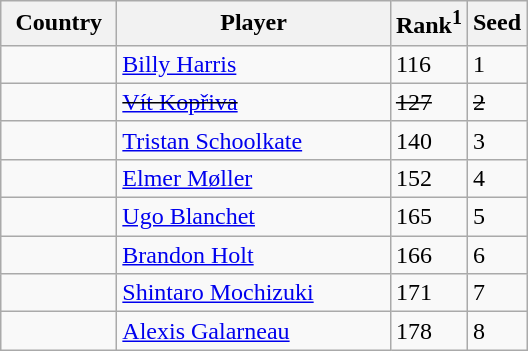<table class="sortable wikitable">
<tr>
<th width="70">Country</th>
<th width="175">Player</th>
<th>Rank<sup>1</sup></th>
<th>Seed</th>
</tr>
<tr>
<td></td>
<td><a href='#'>Billy Harris</a></td>
<td>116</td>
<td>1</td>
</tr>
<tr>
<td><s></s></td>
<td><s><a href='#'>Vít Kopřiva</a></s></td>
<td><s>127</s></td>
<td><s>2</s></td>
</tr>
<tr>
<td></td>
<td><a href='#'>Tristan Schoolkate</a></td>
<td>140</td>
<td>3</td>
</tr>
<tr>
<td></td>
<td><a href='#'>Elmer Møller</a></td>
<td>152</td>
<td>4</td>
</tr>
<tr>
<td></td>
<td><a href='#'>Ugo Blanchet</a></td>
<td>165</td>
<td>5</td>
</tr>
<tr>
<td></td>
<td><a href='#'>Brandon Holt</a></td>
<td>166</td>
<td>6</td>
</tr>
<tr>
<td></td>
<td><a href='#'>Shintaro Mochizuki</a></td>
<td>171</td>
<td>7</td>
</tr>
<tr>
<td></td>
<td><a href='#'>Alexis Galarneau</a></td>
<td>178</td>
<td>8</td>
</tr>
</table>
